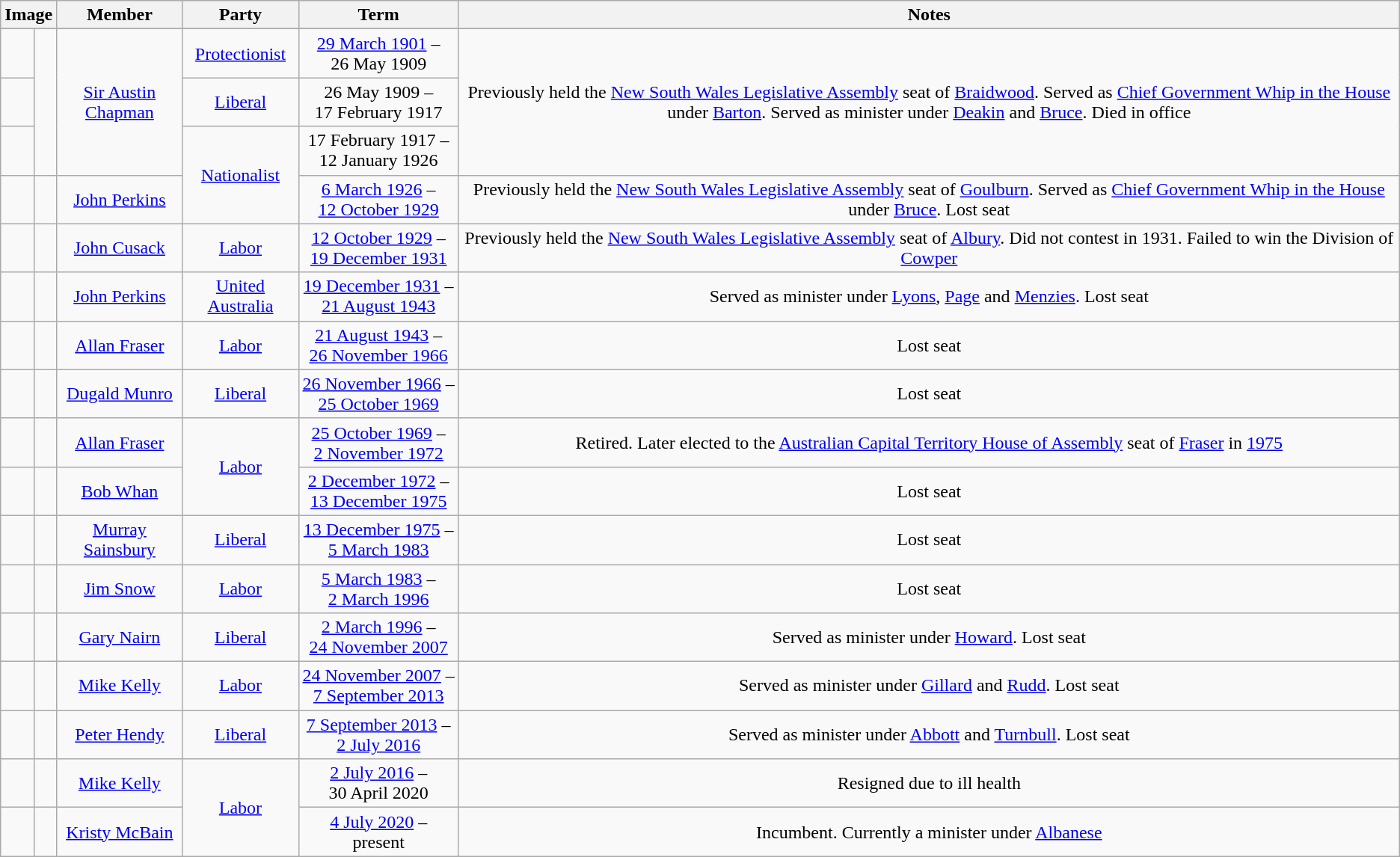<table class=wikitable style="text-align:center">
<tr>
<th colspan=2>Image</th>
<th>Member</th>
<th>Party</th>
<th>Term</th>
<th>Notes</th>
</tr>
<tr>
</tr>
<tr>
<td> </td>
<td rowspan=3></td>
<td rowspan=3><a href='#'>Sir Austin Chapman</a><br></td>
<td><a href='#'>Protectionist</a></td>
<td nowrap><a href='#'>29 March 1901</a> –<br>26 May 1909</td>
<td rowspan=3>Previously held the <a href='#'>New South Wales Legislative Assembly</a> seat of <a href='#'>Braidwood</a>. Served as <a href='#'>Chief Government Whip in the House</a> under <a href='#'>Barton</a>. Served as minister under <a href='#'>Deakin</a> and <a href='#'>Bruce</a>. Died in office</td>
</tr>
<tr>
<td> </td>
<td nowrap><a href='#'>Liberal</a></td>
<td nowrap>26 May 1909 –<br>17 February 1917</td>
</tr>
<tr>
<td> </td>
<td rowspan="2"><a href='#'>Nationalist</a></td>
<td nowrap>17 February 1917 –<br>12 January 1926</td>
</tr>
<tr>
<td> </td>
<td></td>
<td><a href='#'>John Perkins</a><br></td>
<td nowrap><a href='#'>6 March 1926</a> –<br><a href='#'>12 October 1929</a></td>
<td>Previously held the <a href='#'>New South Wales Legislative Assembly</a> seat of <a href='#'>Goulburn</a>. Served as <a href='#'>Chief Government Whip in the House</a> under <a href='#'>Bruce</a>. Lost seat</td>
</tr>
<tr>
<td> </td>
<td></td>
<td><a href='#'>John Cusack</a><br></td>
<td><a href='#'>Labor</a></td>
<td nowrap><a href='#'>12 October 1929</a> –<br><a href='#'>19 December 1931</a></td>
<td>Previously held the <a href='#'>New South Wales Legislative Assembly</a> seat of <a href='#'>Albury</a>. Did not contest in 1931. Failed to win the Division of <a href='#'>Cowper</a></td>
</tr>
<tr>
<td> </td>
<td></td>
<td><a href='#'>John Perkins</a><br></td>
<td><a href='#'>United Australia</a></td>
<td nowrap><a href='#'>19 December 1931</a> –<br><a href='#'>21 August 1943</a></td>
<td>Served as minister under <a href='#'>Lyons</a>, <a href='#'>Page</a> and <a href='#'>Menzies</a>. Lost seat</td>
</tr>
<tr>
<td> </td>
<td></td>
<td><a href='#'>Allan Fraser</a><br></td>
<td><a href='#'>Labor</a></td>
<td nowrap><a href='#'>21 August 1943</a> –<br><a href='#'>26 November 1966</a></td>
<td>Lost seat</td>
</tr>
<tr>
<td> </td>
<td></td>
<td><a href='#'>Dugald Munro</a><br></td>
<td><a href='#'>Liberal</a></td>
<td nowrap><a href='#'>26 November 1966</a> –<br><a href='#'>25 October 1969</a></td>
<td>Lost seat</td>
</tr>
<tr>
<td> </td>
<td></td>
<td><a href='#'>Allan Fraser</a><br></td>
<td rowspan="2"><a href='#'>Labor</a></td>
<td nowrap><a href='#'>25 October 1969</a> –<br><a href='#'>2 November 1972</a></td>
<td>Retired. Later elected to the <a href='#'>Australian Capital Territory House of Assembly</a> seat of <a href='#'>Fraser</a> in <a href='#'>1975</a></td>
</tr>
<tr>
<td> </td>
<td></td>
<td><a href='#'>Bob Whan</a><br></td>
<td nowrap><a href='#'>2 December 1972</a> –<br><a href='#'>13 December 1975</a></td>
<td>Lost seat</td>
</tr>
<tr>
<td> </td>
<td></td>
<td><a href='#'>Murray Sainsbury</a><br></td>
<td><a href='#'>Liberal</a></td>
<td nowrap><a href='#'>13 December 1975</a> –<br><a href='#'>5 March 1983</a></td>
<td>Lost seat</td>
</tr>
<tr>
<td> </td>
<td></td>
<td><a href='#'>Jim Snow</a><br></td>
<td><a href='#'>Labor</a></td>
<td nowrap><a href='#'>5 March 1983</a> –<br><a href='#'>2 March 1996</a></td>
<td>Lost seat</td>
</tr>
<tr>
<td> </td>
<td></td>
<td><a href='#'>Gary Nairn</a><br></td>
<td><a href='#'>Liberal</a></td>
<td nowrap><a href='#'>2 March 1996</a> –<br><a href='#'>24 November 2007</a></td>
<td>Served as minister under <a href='#'>Howard</a>. Lost seat</td>
</tr>
<tr>
<td> </td>
<td></td>
<td><a href='#'>Mike Kelly</a><br></td>
<td><a href='#'>Labor</a></td>
<td nowrap><a href='#'>24 November 2007</a> –<br><a href='#'>7 September 2013</a></td>
<td>Served as minister under <a href='#'>Gillard</a> and <a href='#'>Rudd</a>. Lost seat</td>
</tr>
<tr>
<td> </td>
<td></td>
<td><a href='#'>Peter Hendy</a><br></td>
<td><a href='#'>Liberal</a></td>
<td nowrap><a href='#'>7 September 2013</a> –<br><a href='#'>2 July 2016</a></td>
<td>Served as minister under <a href='#'>Abbott</a> and <a href='#'>Turnbull</a>.  Lost seat</td>
</tr>
<tr>
<td> </td>
<td></td>
<td><a href='#'>Mike Kelly</a><br></td>
<td rowspan="2"><a href='#'>Labor</a></td>
<td nowrap><a href='#'>2 July 2016</a> –<br>30 April 2020</td>
<td>Resigned due to ill health</td>
</tr>
<tr>
<td> </td>
<td></td>
<td><a href='#'>Kristy McBain</a><br></td>
<td nowrap><a href='#'>4 July 2020</a> –<br>present</td>
<td>Incumbent. Currently a minister under <a href='#'>Albanese</a></td>
</tr>
</table>
